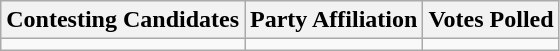<table class="wikitable sortable">
<tr>
<th>Contesting Candidates</th>
<th>Party Affiliation</th>
<th>Votes Polled</th>
</tr>
<tr>
<td></td>
<td></td>
<td></td>
</tr>
</table>
